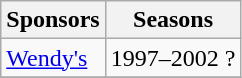<table class="wikitable collapsible">
<tr>
<th>Sponsors</th>
<th>Seasons</th>
</tr>
<tr>
<td><a href='#'>Wendy's</a></td>
<td>1997–2002 ?</td>
</tr>
<tr>
</tr>
</table>
